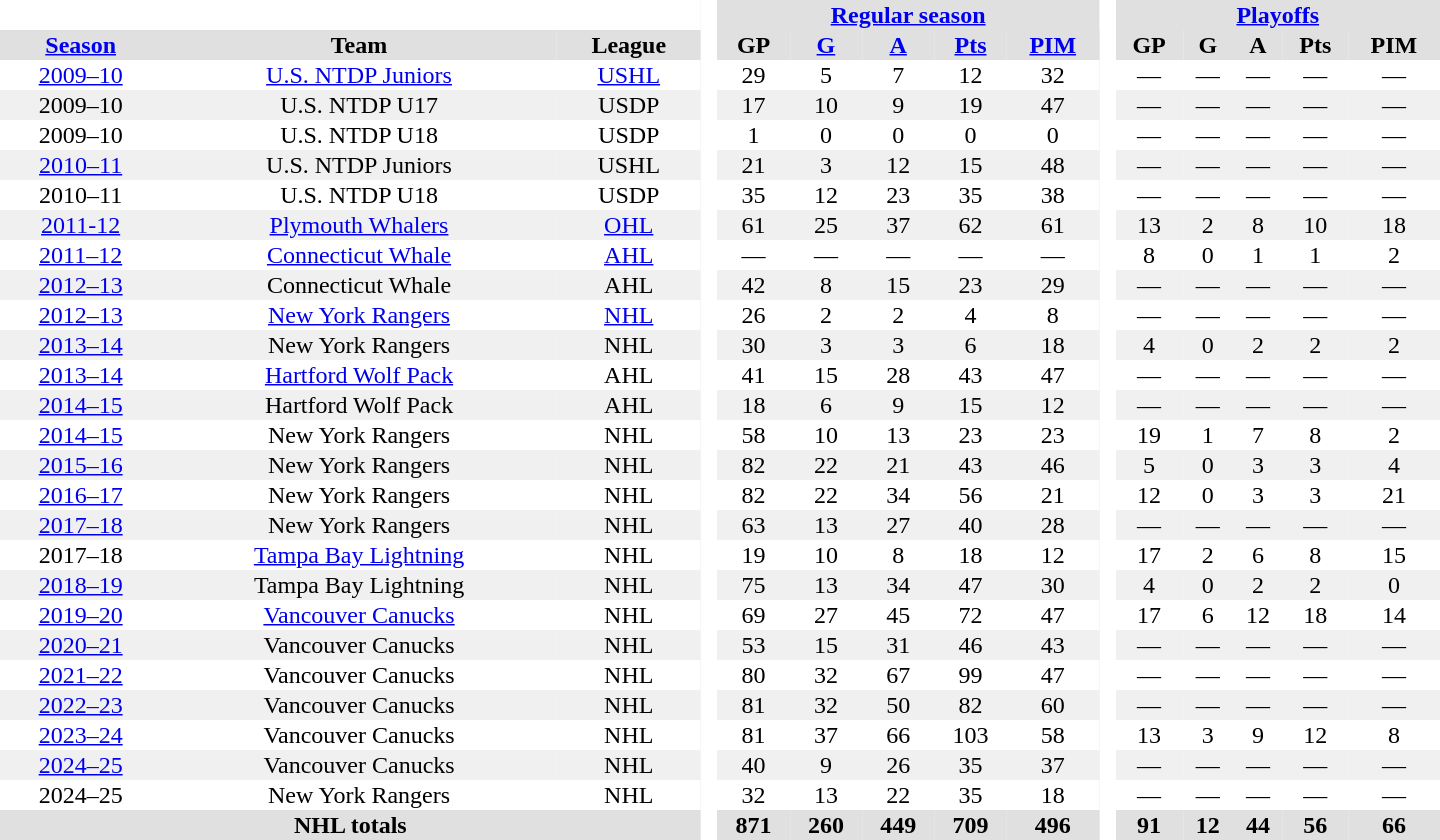<table border="0" cellpadding="1" cellspacing="0" style="text-align:center; width:60em;">
<tr bgcolor="#e0e0e0">
<th colspan="3" bgcolor="#ffffff"> </th>
<th rowspan="99" bgcolor="#ffffff"> </th>
<th colspan="5"><a href='#'>Regular season</a></th>
<th rowspan="99" bgcolor="#ffffff"> </th>
<th colspan="5"><a href='#'>Playoffs</a></th>
</tr>
<tr bgcolor="#e0e0e0">
<th><a href='#'>Season</a></th>
<th>Team</th>
<th>League</th>
<th>GP</th>
<th><a href='#'>G</a></th>
<th><a href='#'>A</a></th>
<th><a href='#'>Pts</a></th>
<th><a href='#'>PIM</a></th>
<th>GP</th>
<th>G</th>
<th>A</th>
<th>Pts</th>
<th>PIM</th>
</tr>
<tr>
<td><a href='#'>2009–10</a></td>
<td><a href='#'>U.S. NTDP Juniors</a></td>
<td><a href='#'>USHL</a></td>
<td>29</td>
<td>5</td>
<td>7</td>
<td>12</td>
<td>32</td>
<td>—</td>
<td>—</td>
<td>—</td>
<td>—</td>
<td>—</td>
</tr>
<tr bgcolor="#f0f0f0">
<td>2009–10</td>
<td>U.S. NTDP U17</td>
<td>USDP</td>
<td>17</td>
<td>10</td>
<td>9</td>
<td>19</td>
<td>47</td>
<td>—</td>
<td>—</td>
<td>—</td>
<td>—</td>
<td>—</td>
</tr>
<tr>
<td>2009–10</td>
<td>U.S. NTDP U18</td>
<td>USDP</td>
<td>1</td>
<td>0</td>
<td>0</td>
<td>0</td>
<td>0</td>
<td>—</td>
<td>—</td>
<td>—</td>
<td>—</td>
<td>—</td>
</tr>
<tr bgcolor="#f0f0f0">
<td><a href='#'>2010–11</a></td>
<td>U.S. NTDP Juniors</td>
<td>USHL</td>
<td>21</td>
<td>3</td>
<td>12</td>
<td>15</td>
<td>48</td>
<td>—</td>
<td>—</td>
<td>—</td>
<td>—</td>
<td>—</td>
</tr>
<tr>
<td>2010–11</td>
<td>U.S. NTDP U18</td>
<td>USDP</td>
<td>35</td>
<td>12</td>
<td>23</td>
<td>35</td>
<td>38</td>
<td>—</td>
<td>—</td>
<td>—</td>
<td>—</td>
<td>—</td>
</tr>
<tr bgcolor="#f0f0f0">
<td><a href='#'>2011-12</a></td>
<td><a href='#'>Plymouth Whalers</a></td>
<td><a href='#'>OHL</a></td>
<td>61</td>
<td>25</td>
<td>37</td>
<td>62</td>
<td>61</td>
<td>13</td>
<td>2</td>
<td>8</td>
<td>10</td>
<td>18</td>
</tr>
<tr>
<td><a href='#'>2011–12</a></td>
<td><a href='#'>Connecticut Whale</a></td>
<td><a href='#'>AHL</a></td>
<td>—</td>
<td>—</td>
<td>—</td>
<td>—</td>
<td>—</td>
<td>8</td>
<td>0</td>
<td>1</td>
<td>1</td>
<td>2</td>
</tr>
<tr bgcolor="#f0f0f0">
<td><a href='#'>2012–13</a></td>
<td>Connecticut Whale</td>
<td>AHL</td>
<td>42</td>
<td>8</td>
<td>15</td>
<td>23</td>
<td>29</td>
<td>—</td>
<td>—</td>
<td>—</td>
<td>—</td>
<td>—</td>
</tr>
<tr>
<td><a href='#'>2012–13</a></td>
<td><a href='#'>New York Rangers</a></td>
<td><a href='#'>NHL</a></td>
<td>26</td>
<td>2</td>
<td>2</td>
<td>4</td>
<td>8</td>
<td>—</td>
<td>—</td>
<td>—</td>
<td>—</td>
<td>—</td>
</tr>
<tr bgcolor="#f0f0f0">
<td><a href='#'>2013–14</a></td>
<td>New York Rangers</td>
<td>NHL</td>
<td>30</td>
<td>3</td>
<td>3</td>
<td>6</td>
<td>18</td>
<td>4</td>
<td>0</td>
<td>2</td>
<td>2</td>
<td>2</td>
</tr>
<tr>
<td><a href='#'>2013–14</a></td>
<td><a href='#'>Hartford Wolf Pack</a></td>
<td>AHL</td>
<td>41</td>
<td>15</td>
<td>28</td>
<td>43</td>
<td>47</td>
<td>—</td>
<td>—</td>
<td>—</td>
<td>—</td>
<td>—</td>
</tr>
<tr bgcolor="#f0f0f0">
<td><a href='#'>2014–15</a></td>
<td>Hartford Wolf Pack</td>
<td>AHL</td>
<td>18</td>
<td>6</td>
<td>9</td>
<td>15</td>
<td>12</td>
<td>—</td>
<td>—</td>
<td>—</td>
<td>—</td>
<td>—</td>
</tr>
<tr>
<td><a href='#'>2014–15</a></td>
<td>New York Rangers</td>
<td>NHL</td>
<td>58</td>
<td>10</td>
<td>13</td>
<td>23</td>
<td>23</td>
<td>19</td>
<td>1</td>
<td>7</td>
<td>8</td>
<td>2</td>
</tr>
<tr bgcolor="#f0f0f0">
<td><a href='#'>2015–16</a></td>
<td>New York Rangers</td>
<td>NHL</td>
<td>82</td>
<td>22</td>
<td>21</td>
<td>43</td>
<td>46</td>
<td>5</td>
<td>0</td>
<td>3</td>
<td>3</td>
<td>4</td>
</tr>
<tr>
<td><a href='#'>2016–17</a></td>
<td>New York Rangers</td>
<td>NHL</td>
<td>82</td>
<td>22</td>
<td>34</td>
<td>56</td>
<td>21</td>
<td>12</td>
<td>0</td>
<td>3</td>
<td>3</td>
<td>21</td>
</tr>
<tr bgcolor="#f0f0f0">
<td><a href='#'>2017–18</a></td>
<td>New York Rangers</td>
<td>NHL</td>
<td>63</td>
<td>13</td>
<td>27</td>
<td>40</td>
<td>28</td>
<td>—</td>
<td>—</td>
<td>—</td>
<td>—</td>
<td>—</td>
</tr>
<tr>
<td>2017–18</td>
<td><a href='#'>Tampa Bay Lightning</a></td>
<td>NHL</td>
<td>19</td>
<td>10</td>
<td>8</td>
<td>18</td>
<td>12</td>
<td>17</td>
<td>2</td>
<td>6</td>
<td>8</td>
<td>15</td>
</tr>
<tr bgcolor="#f0f0f0">
<td><a href='#'>2018–19</a></td>
<td>Tampa Bay Lightning</td>
<td>NHL</td>
<td>75</td>
<td>13</td>
<td>34</td>
<td>47</td>
<td>30</td>
<td>4</td>
<td>0</td>
<td>2</td>
<td>2</td>
<td>0</td>
</tr>
<tr>
<td><a href='#'>2019–20</a></td>
<td><a href='#'>Vancouver Canucks</a></td>
<td>NHL</td>
<td>69</td>
<td>27</td>
<td>45</td>
<td>72</td>
<td>47</td>
<td>17</td>
<td>6</td>
<td>12</td>
<td>18</td>
<td>14</td>
</tr>
<tr bgcolor="#f0f0f0">
<td><a href='#'>2020–21</a></td>
<td>Vancouver Canucks</td>
<td>NHL</td>
<td>53</td>
<td>15</td>
<td>31</td>
<td>46</td>
<td>43</td>
<td>—</td>
<td>—</td>
<td>—</td>
<td>—</td>
<td>—</td>
</tr>
<tr>
<td><a href='#'>2021–22</a></td>
<td>Vancouver Canucks</td>
<td>NHL</td>
<td>80</td>
<td>32</td>
<td>67</td>
<td>99</td>
<td>47</td>
<td>—</td>
<td>—</td>
<td>—</td>
<td>—</td>
<td>—</td>
</tr>
<tr bgcolor="#f0f0f0">
<td><a href='#'>2022–23</a></td>
<td>Vancouver Canucks</td>
<td>NHL</td>
<td>81</td>
<td>32</td>
<td>50</td>
<td>82</td>
<td>60</td>
<td>—</td>
<td>—</td>
<td>—</td>
<td>—</td>
<td>—</td>
</tr>
<tr>
<td><a href='#'>2023–24</a></td>
<td>Vancouver Canucks</td>
<td>NHL</td>
<td>81</td>
<td>37</td>
<td>66</td>
<td>103</td>
<td>58</td>
<td>13</td>
<td>3</td>
<td>9</td>
<td>12</td>
<td>8</td>
</tr>
<tr bgcolor="#f0f0f0">
<td><a href='#'>2024–25</a></td>
<td>Vancouver Canucks</td>
<td>NHL</td>
<td>40</td>
<td>9</td>
<td>26</td>
<td>35</td>
<td>37</td>
<td>—</td>
<td>—</td>
<td>—</td>
<td>—</td>
<td>—</td>
</tr>
<tr>
<td>2024–25</td>
<td>New York Rangers</td>
<td>NHL</td>
<td>32</td>
<td>13</td>
<td>22</td>
<td>35</td>
<td>18</td>
<td>—</td>
<td>—</td>
<td>—</td>
<td>—</td>
<td>—</td>
</tr>
<tr bgcolor="#e0e0e0">
<th colspan="3">NHL totals</th>
<th>871</th>
<th>260</th>
<th>449</th>
<th>709</th>
<th>496</th>
<th>91</th>
<th>12</th>
<th>44</th>
<th>56</th>
<th>66</th>
</tr>
</table>
